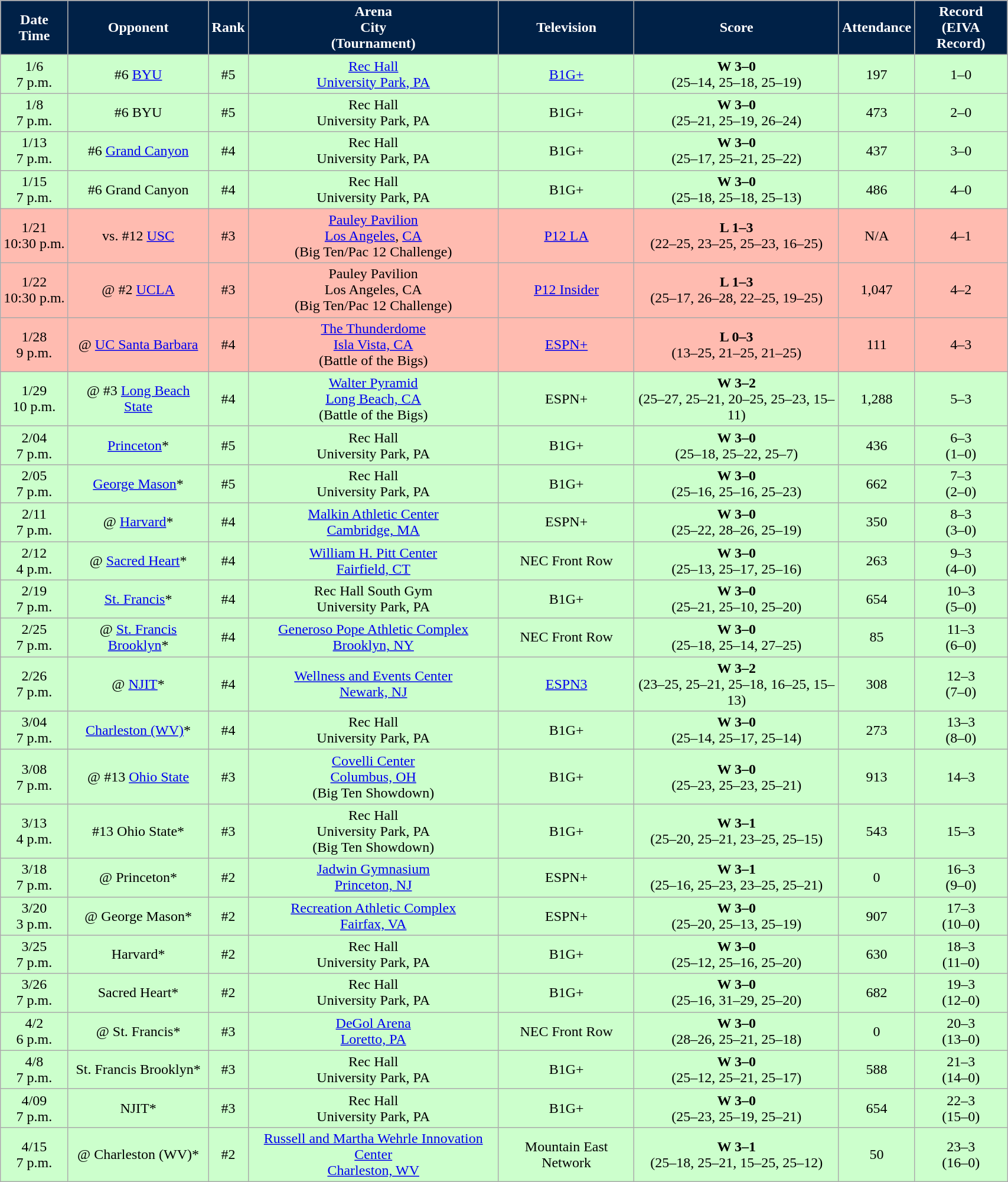<table class="wikitable sortable" style="width:90%">
<tr>
<th style="background:#002147; color:#FFFFFF;" scope="col">Date<br>Time</th>
<th style="background:#002147; color:#FFFFFF;" scope="col">Opponent</th>
<th style="background:#002147; color:#FFFFFF;" scope="col">Rank</th>
<th style="background:#002147; color:#FFFFFF;" scope="col">Arena<br>City<br>(Tournament)</th>
<th style="background:#002147; color:#FFFFFF;" scope="col">Television</th>
<th style="background:#002147; color:#FFFFFF;" scope="col">Score</th>
<th style="background:#002147; color:#FFFFFF;" scope="col">Attendance</th>
<th style="background:#002147; color:#FFFFFF;" scope="col">Record<br>(EIVA Record)</th>
</tr>
<tr align="center" bgcolor="#ccffcc">
<td>1/6<br>7 p.m.</td>
<td>#6 <a href='#'>BYU</a></td>
<td>#5</td>
<td><a href='#'>Rec Hall</a><br><a href='#'>University Park, PA</a></td>
<td><a href='#'>B1G+</a></td>
<td><strong>W 3–0</strong><br>(25–14, 25–18, 25–19)</td>
<td>197</td>
<td>1–0</td>
</tr>
<tr align="center" bgcolor="#ccffcc">
<td>1/8<br>7 p.m.</td>
<td>#6 BYU</td>
<td>#5</td>
<td>Rec Hall<br>University Park, PA</td>
<td>B1G+</td>
<td><strong>W 3–0</strong><br>(25–21, 25–19, 26–24)</td>
<td>473</td>
<td>2–0</td>
</tr>
<tr align="center" bgcolor="#ccffcc">
<td>1/13<br>7 p.m.</td>
<td>#6 <a href='#'>Grand Canyon</a></td>
<td>#4</td>
<td>Rec Hall<br>University Park, PA</td>
<td>B1G+</td>
<td><strong>W 3–0</strong><br>(25–17, 25–21, 25–22)</td>
<td>437</td>
<td>3–0</td>
</tr>
<tr align="center" bgcolor="#ccffcc">
<td>1/15<br>7 p.m.</td>
<td>#6 Grand Canyon</td>
<td>#4</td>
<td>Rec Hall<br>University Park, PA</td>
<td>B1G+</td>
<td><strong>W 3–0</strong><br>(25–18, 25–18, 25–13)</td>
<td>486</td>
<td>4–0</td>
</tr>
<tr align="center" bgcolor="#ffbbb">
<td>1/21<br>10:30 p.m.</td>
<td>vs. #12 <a href='#'>USC</a></td>
<td>#3</td>
<td><a href='#'>Pauley Pavilion</a><br><a href='#'>Los Angeles</a>, <a href='#'>CA</a><br>(Big Ten/Pac 12 Challenge)</td>
<td><a href='#'>P12 LA</a></td>
<td><strong>L 1–3</strong><br>(22–25, 23–25, 25–23, 16–25)</td>
<td>N/A</td>
<td>4–1</td>
</tr>
<tr align="center" bgcolor="#ffbbb">
<td>1/22<br>10:30 p.m.</td>
<td>@ #2 <a href='#'>UCLA</a></td>
<td>#3</td>
<td>Pauley Pavilion<br>Los Angeles, CA<br>(Big Ten/Pac 12 Challenge)</td>
<td><a href='#'>P12 Insider</a></td>
<td><strong>L 1–3</strong><br>(25–17, 26–28, 22–25, 19–25)</td>
<td>1,047</td>
<td>4–2</td>
</tr>
<tr align="center" bgcolor="#ffbbb">
<td>1/28<br>9 p.m.</td>
<td>@ <a href='#'>UC Santa Barbara</a></td>
<td>#4</td>
<td><a href='#'>The Thunderdome</a><br><a href='#'>Isla Vista, CA</a><br>(Battle of the Bigs)</td>
<td><a href='#'>ESPN+</a></td>
<td><strong>L 0–3</strong><br>(13–25, 21–25, 21–25)</td>
<td>111</td>
<td>4–3</td>
</tr>
<tr align="center" bgcolor="#ccffcc">
<td>1/29<br>10 p.m.</td>
<td>@ #3 <a href='#'>Long Beach State</a></td>
<td>#4</td>
<td><a href='#'>Walter Pyramid</a><br><a href='#'>Long Beach, CA</a><br>(Battle of the Bigs)</td>
<td>ESPN+</td>
<td><strong>W 3–2</strong><br>(25–27, 25–21, 20–25, 25–23, 15–11)</td>
<td>1,288</td>
<td>5–3</td>
</tr>
<tr align="center" bgcolor="#ccffcc">
<td>2/04<br>7 p.m.</td>
<td><a href='#'>Princeton</a>*</td>
<td>#5</td>
<td>Rec Hall<br>University Park, PA</td>
<td>B1G+</td>
<td><strong>W 3–0</strong><br>(25–18, 25–22, 25–7)</td>
<td>436</td>
<td>6–3<br>(1–0)</td>
</tr>
<tr align="center" bgcolor="#ccffcc">
<td>2/05<br>7 p.m.</td>
<td><a href='#'>George Mason</a>*</td>
<td>#5</td>
<td>Rec Hall<br>University Park, PA</td>
<td>B1G+</td>
<td><strong>W 3–0</strong><br>(25–16, 25–16, 25–23)</td>
<td>662</td>
<td>7–3<br>(2–0)</td>
</tr>
<tr align="center" bgcolor="#ccffcc">
<td>2/11<br>7 p.m.</td>
<td>@ <a href='#'>Harvard</a>*</td>
<td>#4</td>
<td><a href='#'>Malkin Athletic Center</a><br><a href='#'>Cambridge, MA</a></td>
<td>ESPN+</td>
<td><strong>W 3–0</strong><br>(25–22, 28–26, 25–19)</td>
<td>350</td>
<td>8–3<br>(3–0)</td>
</tr>
<tr align="center" bgcolor="#ccffcc">
<td>2/12<br>4 p.m.</td>
<td>@ <a href='#'>Sacred Heart</a>*</td>
<td>#4</td>
<td><a href='#'>William H. Pitt Center</a><br><a href='#'>Fairfield, CT</a></td>
<td>NEC Front Row</td>
<td><strong>W 3–0</strong><br>(25–13, 25–17, 25–16)</td>
<td>263</td>
<td>9–3<br>(4–0)</td>
</tr>
<tr align="center" bgcolor="#ccffcc">
<td>2/19<br>7 p.m.</td>
<td><a href='#'>St. Francis</a>*</td>
<td>#4</td>
<td>Rec Hall South Gym<br>University Park, PA</td>
<td>B1G+</td>
<td><strong>W 3–0</strong><br>(25–21, 25–10, 25–20)</td>
<td>654</td>
<td>10–3<br>(5–0)</td>
</tr>
<tr align="center" bgcolor="#ccffcc">
<td>2/25<br>7 p.m.</td>
<td>@ <a href='#'>St. Francis Brooklyn</a>*</td>
<td>#4</td>
<td><a href='#'>Generoso Pope Athletic Complex</a><br><a href='#'>Brooklyn, NY</a></td>
<td>NEC Front Row</td>
<td><strong>W 3–0</strong><br>(25–18, 25–14, 27–25)</td>
<td>85</td>
<td>11–3<br>(6–0)</td>
</tr>
<tr align="center" bgcolor="#ccffcc">
<td>2/26<br>7 p.m.</td>
<td>@ <a href='#'>NJIT</a>*</td>
<td>#4</td>
<td><a href='#'>Wellness and Events Center</a><br><a href='#'>Newark, NJ</a></td>
<td><a href='#'>ESPN3</a></td>
<td><strong>W 3–2</strong><br>(23–25, 25–21, 25–18, 16–25, 15–13)</td>
<td>308</td>
<td>12–3<br>(7–0)</td>
</tr>
<tr align="center" bgcolor="#ccffcc">
<td>3/04<br>7 p.m.</td>
<td><a href='#'>Charleston (WV)</a>*</td>
<td>#4</td>
<td>Rec Hall<br>University Park, PA</td>
<td>B1G+</td>
<td><strong>W 3–0</strong><br>(25–14, 25–17, 25–14)</td>
<td>273</td>
<td>13–3<br>(8–0)</td>
</tr>
<tr align="center" bgcolor="#ccffcc">
<td>3/08<br>7 p.m.</td>
<td>@ #13 <a href='#'>Ohio State</a></td>
<td>#3</td>
<td><a href='#'>Covelli Center</a><br><a href='#'>Columbus, OH</a><br>(Big Ten Showdown)</td>
<td>B1G+</td>
<td><strong>W 3–0</strong><br>(25–23, 25–23, 25–21)</td>
<td>913</td>
<td>14–3</td>
</tr>
<tr align="center" bgcolor="#ccffcc">
<td>3/13<br>4 p.m.</td>
<td>#13 Ohio State*</td>
<td>#3</td>
<td>Rec Hall<br>University Park, PA<br>(Big Ten Showdown)</td>
<td>B1G+</td>
<td><strong>W 3–1</strong><br>(25–20, 25–21, 23–25, 25–15)</td>
<td>543</td>
<td>15–3</td>
</tr>
<tr align="center" bgcolor="#ccffcc">
<td>3/18<br>7 p.m.</td>
<td>@ Princeton*</td>
<td>#2</td>
<td><a href='#'>Jadwin Gymnasium</a><br><a href='#'>Princeton, NJ</a></td>
<td>ESPN+</td>
<td><strong>W 3–1</strong><br>(25–16, 25–23, 23–25, 25–21)</td>
<td>0</td>
<td>16–3<br>(9–0)</td>
</tr>
<tr align="center" bgcolor="#ccffcc">
<td>3/20<br>3 p.m.</td>
<td>@ George Mason*</td>
<td>#2</td>
<td><a href='#'>Recreation Athletic Complex</a><br><a href='#'>Fairfax, VA</a></td>
<td>ESPN+</td>
<td><strong>W 3–0</strong><br>(25–20, 25–13, 25–19)</td>
<td>907</td>
<td>17–3<br>(10–0)</td>
</tr>
<tr align="center" bgcolor="#ccffcc">
<td>3/25<br>7 p.m.</td>
<td>Harvard*</td>
<td>#2</td>
<td>Rec Hall<br>University Park, PA</td>
<td>B1G+</td>
<td><strong>W 3–0</strong><br>(25–12, 25–16, 25–20)</td>
<td>630</td>
<td>18–3<br>(11–0)</td>
</tr>
<tr align="center" bgcolor="#ccffcc">
<td>3/26<br>7 p.m.</td>
<td>Sacred Heart*</td>
<td>#2</td>
<td>Rec Hall<br>University Park, PA</td>
<td>B1G+</td>
<td><strong>W 3–0</strong><br>(25–16, 31–29, 25–20)</td>
<td>682</td>
<td>19–3<br>(12–0)</td>
</tr>
<tr align="center" bgcolor="#ccffcc">
<td>4/2<br>6 p.m.</td>
<td>@ St. Francis*</td>
<td>#3</td>
<td><a href='#'>DeGol Arena</a><br><a href='#'>Loretto, PA</a></td>
<td>NEC Front Row</td>
<td><strong>W 3–0</strong><br>(28–26, 25–21, 25–18)</td>
<td>0</td>
<td>20–3<br>(13–0)</td>
</tr>
<tr align="center" bgcolor="#ccffcc">
<td>4/8<br>7 p.m.</td>
<td>St. Francis Brooklyn*</td>
<td>#3</td>
<td>Rec Hall<br>University Park, PA</td>
<td>B1G+</td>
<td><strong>W 3–0</strong><br>(25–12, 25–21, 25–17)</td>
<td>588</td>
<td>21–3<br>(14–0)</td>
</tr>
<tr align="center" bgcolor="#ccffcc">
<td>4/09<br>7 p.m.</td>
<td>NJIT*</td>
<td>#3</td>
<td>Rec Hall<br>University Park, PA</td>
<td>B1G+</td>
<td><strong>W 3–0</strong><br>(25–23, 25–19, 25–21)</td>
<td>654</td>
<td>22–3<br>(15–0)</td>
</tr>
<tr align="center" bgcolor="#ccffcc">
<td>4/15<br>7 p.m.</td>
<td>@ Charleston (WV)*</td>
<td>#2</td>
<td><a href='#'>Russell and Martha Wehrle Innovation Center</a><br><a href='#'>Charleston, WV</a></td>
<td>Mountain East Network</td>
<td><strong>W 3–1</strong><br>(25–18, 25–21, 15–25, 25–12)</td>
<td>50</td>
<td>23–3<br>(16–0)</td>
</tr>
</table>
